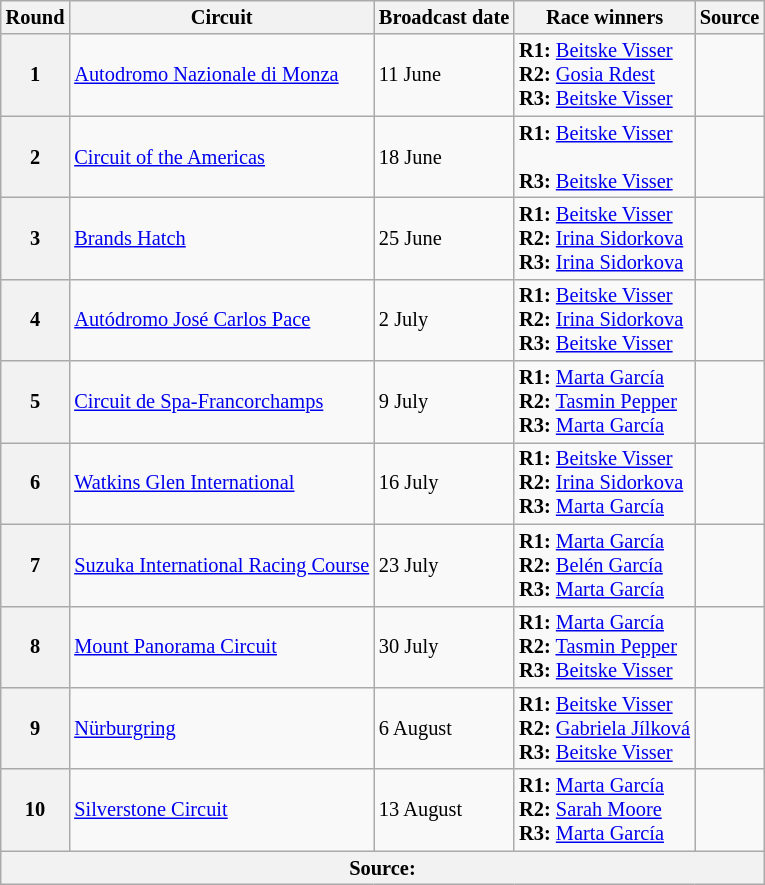<table class=wikitable style="font-size:85%;">
<tr>
<th>Round</th>
<th>Circuit</th>
<th>Broadcast date</th>
<th>Race winners</th>
<th>Source</th>
</tr>
<tr>
<th>1</th>
<td nowrap><a href='#'>Autodromo Nazionale di Monza</a></td>
<td nowrap>11 June</td>
<td><strong>R1:</strong>  <a href='#'>Beitske Visser</a><br><strong>R2:</strong>  <a href='#'>Gosia Rdest</a><br><strong>R3:</strong>  <a href='#'>Beitske Visser</a></td>
<td align=center></td>
</tr>
<tr>
<th>2</th>
<td><a href='#'>Circuit of the Americas</a></td>
<td>18 June</td>
<td><strong>R1:</strong>  <a href='#'>Beitske Visser</a><br><br><strong>R3:</strong>  <a href='#'>Beitske Visser</a></td>
<td align=center></td>
</tr>
<tr>
<th>3</th>
<td><a href='#'>Brands Hatch</a></td>
<td>25 June</td>
<td><strong>R1:</strong>  <a href='#'>Beitske Visser</a><br><strong>R2:</strong>  <a href='#'>Irina Sidorkova</a><br><strong>R3:</strong>  <a href='#'>Irina Sidorkova</a></td>
<td align=center></td>
</tr>
<tr>
<th>4</th>
<td nowrap><a href='#'>Autódromo José Carlos Pace</a></td>
<td nowrap>2 July</td>
<td><strong>R1:</strong>  <a href='#'>Beitske Visser</a><br><strong>R2:</strong>  <a href='#'>Irina Sidorkova</a><br><strong>R3:</strong>  <a href='#'>Beitske Visser</a></td>
<td align=center></td>
</tr>
<tr>
<th>5</th>
<td nowrap><a href='#'>Circuit de Spa-Francorchamps</a></td>
<td nowrap>9 July</td>
<td><strong>R1:</strong>  <a href='#'>Marta García</a><br><strong>R2:</strong>  <a href='#'>Tasmin Pepper</a><br><strong>R3:</strong>  <a href='#'>Marta García</a></td>
<td align=center></td>
</tr>
<tr>
<th>6</th>
<td><a href='#'>Watkins Glen International</a></td>
<td>16 July</td>
<td><strong>R1:</strong>  <a href='#'>Beitske Visser</a><br><strong>R2:</strong>  <a href='#'>Irina Sidorkova</a><br><strong>R3:</strong>  <a href='#'>Marta García</a></td>
<td align=center></td>
</tr>
<tr>
<th>7</th>
<td nowrap><a href='#'>Suzuka International Racing Course</a></td>
<td nowrap>23 July</td>
<td><strong>R1:</strong>  <a href='#'>Marta García</a><br><strong>R2:</strong>  <a href='#'>Belén García</a><br><strong>R3:</strong>  <a href='#'>Marta García</a></td>
<td align=center></td>
</tr>
<tr>
<th>8</th>
<td><a href='#'>Mount Panorama Circuit</a></td>
<td>30 July</td>
<td><strong>R1:</strong>  <a href='#'>Marta García</a><br><strong>R2:</strong>  <a href='#'>Tasmin Pepper</a><br><strong>R3:</strong>  <a href='#'>Beitske Visser</a></td>
<td align=center></td>
</tr>
<tr>
<th>9</th>
<td nowrap><a href='#'>Nürburgring</a> </td>
<td>6 August</td>
<td><strong>R1:</strong>  <a href='#'>Beitske Visser</a><br><strong>R2:</strong>  <a href='#'>Gabriela Jílková</a><br><strong>R3:</strong>  <a href='#'>Beitske Visser</a></td>
<td align=center></td>
</tr>
<tr>
<th>10</th>
<td><a href='#'>Silverstone Circuit</a></td>
<td>13 August</td>
<td><strong>R1:</strong>  <a href='#'>Marta García</a><br><strong>R2:</strong>  <a href='#'>Sarah Moore</a><br><strong>R3:</strong>  <a href='#'>Marta García</a></td>
<td align=center></td>
</tr>
<tr>
<th colspan=6>Source:</th>
</tr>
</table>
